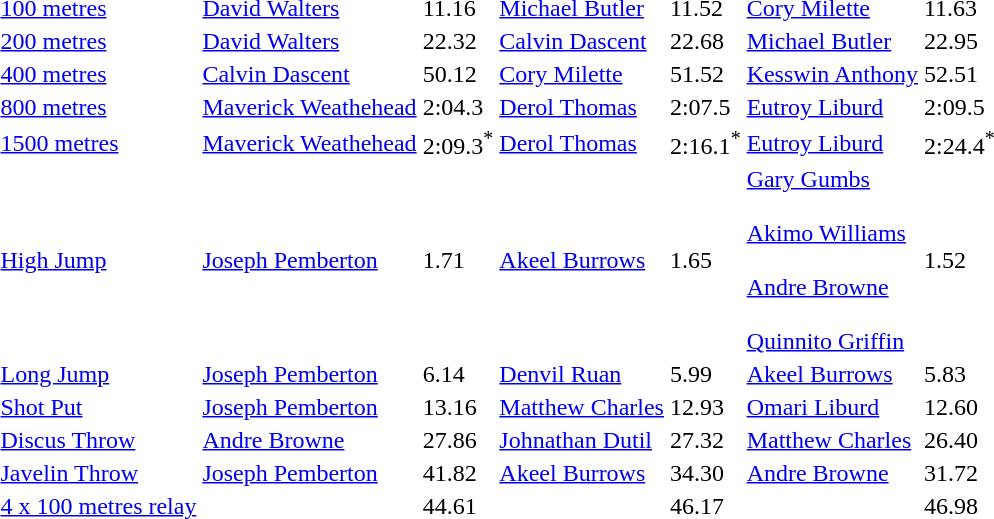<table>
<tr>
<td><a href='#'>100 metres</a></td>
<td align=left><a href='#'>David Walters</a> <br> </td>
<td>11.16</td>
<td align=left><a href='#'>Michael Butler</a> <br> </td>
<td>11.52</td>
<td align=left><a href='#'>Cory Milette</a> <br> </td>
<td>11.63</td>
</tr>
<tr>
<td><a href='#'>200 metres</a></td>
<td align=left><a href='#'>David Walters</a> <br> </td>
<td>22.32</td>
<td align=left><a href='#'>Calvin Dascent</a> <br> </td>
<td>22.68</td>
<td align=left><a href='#'>Michael Butler</a> <br> </td>
<td>22.95</td>
</tr>
<tr>
<td><a href='#'>400 metres</a></td>
<td align=left><a href='#'>Calvin Dascent</a> <br> </td>
<td>50.12</td>
<td align=left><a href='#'>Cory Milette</a> <br> </td>
<td>51.52</td>
<td align=left><a href='#'>Kesswin Anthony</a> <br> </td>
<td>52.51</td>
</tr>
<tr>
<td><a href='#'>800 metres</a></td>
<td align=left><a href='#'>Maverick Weathehead</a> <br> </td>
<td>2:04.3</td>
<td align=left><a href='#'>Derol Thomas</a> <br> </td>
<td>2:07.5</td>
<td align=left><a href='#'>Eutroy Liburd</a> <br> </td>
<td>2:09.5</td>
</tr>
<tr>
<td><a href='#'>1500 metres</a></td>
<td align=left><a href='#'>Maverick Weathehead</a> <br> </td>
<td>2:09.3<sup>*</sup></td>
<td align=left><a href='#'>Derol Thomas</a> <br> </td>
<td>2:16.1<sup>*</sup></td>
<td align=left><a href='#'>Eutroy Liburd</a> <br> </td>
<td>2:24.4<sup>*</sup></td>
</tr>
<tr>
<td><a href='#'>High Jump</a></td>
<td align=left><a href='#'>Joseph Pemberton</a> <br> </td>
<td>1.71</td>
<td align=left><a href='#'>Akeel Burrows</a> <br> </td>
<td>1.65</td>
<td align=left><a href='#'>Gary Gumbs</a> <br>  <br> <a href='#'>Akimo Williams</a> <br>  <br> <a href='#'>Andre Browne</a> <br>  <br> <a href='#'>Quinnito Griffin</a> <br> </td>
<td>1.52</td>
</tr>
<tr>
<td><a href='#'>Long Jump</a></td>
<td align=left><a href='#'>Joseph Pemberton</a> <br> </td>
<td>6.14</td>
<td align=left><a href='#'>Denvil Ruan</a> <br> </td>
<td>5.99</td>
<td align=left><a href='#'>Akeel Burrows</a> <br> </td>
<td>5.83</td>
</tr>
<tr>
<td><a href='#'>Shot Put</a></td>
<td align=left><a href='#'>Joseph Pemberton</a> <br> </td>
<td>13.16</td>
<td align=left><a href='#'>Matthew Charles</a> <br> </td>
<td>12.93</td>
<td align=left><a href='#'>Omari Liburd</a> <br> </td>
<td>12.60</td>
</tr>
<tr>
<td><a href='#'>Discus Throw</a></td>
<td align=left><a href='#'>Andre Browne</a> <br> </td>
<td>27.86</td>
<td align=left><a href='#'>Johnathan Dutil</a> <br> </td>
<td>27.32</td>
<td align=left><a href='#'>Matthew Charles</a> <br> </td>
<td>26.40</td>
</tr>
<tr>
<td><a href='#'>Javelin Throw</a></td>
<td align=left><a href='#'>Joseph Pemberton</a> <br> </td>
<td>41.82</td>
<td align=left><a href='#'>Akeel Burrows</a> <br> </td>
<td>34.30</td>
<td align=left><a href='#'>Andre Browne</a> <br> </td>
<td>31.72</td>
</tr>
<tr>
<td><a href='#'>4 x 100 metres relay</a></td>
<td></td>
<td>44.61</td>
<td></td>
<td>46.17</td>
<td></td>
<td>46.98</td>
</tr>
</table>
